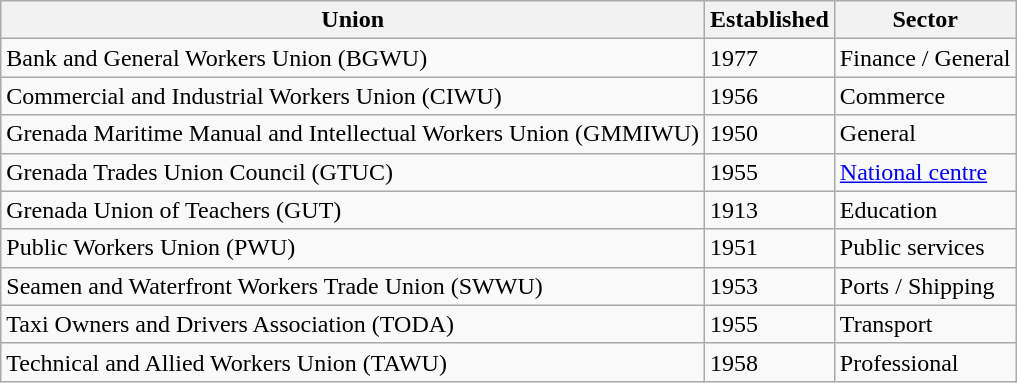<table class="wikitable">
<tr>
<th>Union</th>
<th>Established</th>
<th>Sector</th>
</tr>
<tr>
<td>Bank and General Workers Union (BGWU)</td>
<td>1977</td>
<td>Finance / General</td>
</tr>
<tr>
<td>Commercial and Industrial Workers Union (CIWU)</td>
<td>1956</td>
<td>Commerce</td>
</tr>
<tr>
<td>Grenada Maritime Manual and Intellectual Workers Union (GMMIWU)</td>
<td>1950</td>
<td>General</td>
</tr>
<tr>
<td>Grenada Trades Union Council (GTUC)</td>
<td>1955</td>
<td><a href='#'>National centre</a></td>
</tr>
<tr>
<td>Grenada Union of Teachers (GUT)</td>
<td>1913</td>
<td>Education</td>
</tr>
<tr>
<td>Public Workers Union (PWU)</td>
<td>1951</td>
<td>Public services</td>
</tr>
<tr>
<td>Seamen and Waterfront Workers Trade Union (SWWU)</td>
<td>1953</td>
<td>Ports / Shipping</td>
</tr>
<tr>
<td>Taxi Owners and Drivers Association (TODA)</td>
<td>1955</td>
<td>Transport</td>
</tr>
<tr>
<td>Technical and Allied Workers Union (TAWU)</td>
<td>1958</td>
<td>Professional</td>
</tr>
</table>
